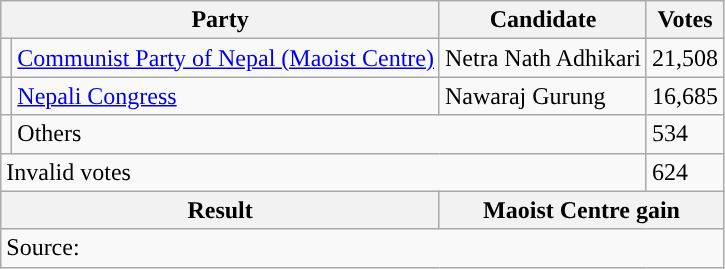<table class="wikitable">
<tr>
<th colspan="2">Party</th>
<th>Candidate</th>
<th>Votes</th>
</tr>
<tr>
<td style="background-color:"></td>
<td><a href='#'>Communist Party of Nepal (Maoist Centre)</a></td>
<td>Netra Nath Adhikari</td>
<td>21,508</td>
</tr>
<tr>
<td style="background-color:"></td>
<td><a href='#'>Nepali Congress</a></td>
<td>Nawaraj Gurung</td>
<td>16,685</td>
</tr>
<tr>
<td></td>
<td colspan="2">Others</td>
<td>534</td>
</tr>
<tr>
<td colspan="3">Invalid votes</td>
<td>624</td>
</tr>
<tr>
<th colspan="2">Result</th>
<th colspan="2">Maoist Centre gain</th>
</tr>
<tr>
<td colspan="4">Source: </td>
</tr>
</table>
